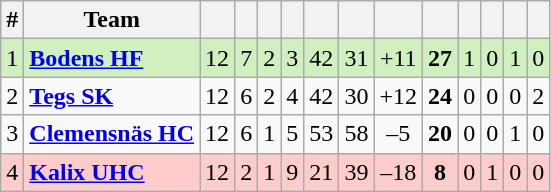<table class="wikitable sortable">
<tr>
<th>#</th>
<th>Team</th>
<th></th>
<th></th>
<th></th>
<th></th>
<th></th>
<th></th>
<th></th>
<th></th>
<th></th>
<th></th>
<th></th>
<th></th>
</tr>
<tr style="background: #D0F0C0;">
<td>1</td>
<td><strong><a href='#'>Bodens HF</a></strong></td>
<td style="text-align: center;">12</td>
<td style="text-align: center;">7</td>
<td style="text-align: center;">2</td>
<td style="text-align: center;">3</td>
<td style="text-align: center;">42</td>
<td style="text-align: center;">31</td>
<td style="text-align: center;">+11</td>
<td style="text-align: center;"><strong>27</strong></td>
<td style="text-align: center;">1</td>
<td style="text-align: center;">0</td>
<td style="text-align: center;">1</td>
<td style="text-align: center;">0</td>
</tr>
<tr>
<td>2</td>
<td><strong><a href='#'>Tegs SK</a></strong></td>
<td style="text-align: center;">12</td>
<td style="text-align: center;">6</td>
<td style="text-align: center;">2</td>
<td style="text-align: center;">4</td>
<td style="text-align: center;">42</td>
<td style="text-align: center;">30</td>
<td style="text-align: center;">+12</td>
<td style="text-align: center;"><strong>24</strong></td>
<td style="text-align: center;">0</td>
<td style="text-align: center;">0</td>
<td style="text-align: center;">0</td>
<td style="text-align: center;">2</td>
</tr>
<tr>
<td>3</td>
<td><strong><a href='#'>Clemensnäs HC</a></strong></td>
<td style="text-align: center;">12</td>
<td style="text-align: center;">6</td>
<td style="text-align: center;">1</td>
<td style="text-align: center;">5</td>
<td style="text-align: center;">53</td>
<td style="text-align: center;">58</td>
<td style="text-align: center;">–5</td>
<td style="text-align: center;"><strong>20</strong></td>
<td style="text-align: center;">0</td>
<td style="text-align: center;">0</td>
<td style="text-align: center;">1</td>
<td style="text-align: center;">0</td>
</tr>
<tr style="background: #FFCCCC;">
<td>4</td>
<td><strong><a href='#'>Kalix UHC</a></strong></td>
<td style="text-align: center;">12</td>
<td style="text-align: center;">2</td>
<td style="text-align: center;">1</td>
<td style="text-align: center;">9</td>
<td style="text-align: center;">21</td>
<td style="text-align: center;">39</td>
<td style="text-align: center;">–18</td>
<td style="text-align: center;"><strong>8</strong></td>
<td style="text-align: center;">0</td>
<td style="text-align: center;">1</td>
<td style="text-align: center;">0</td>
<td style="text-align: center;">0</td>
</tr>
</table>
